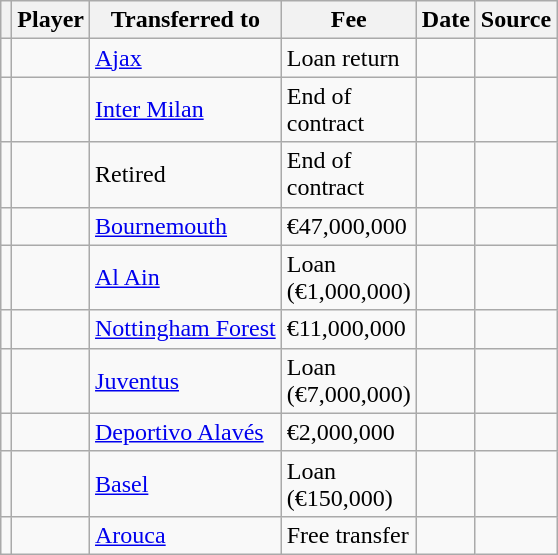<table class="wikitable plainrowheaders sortable">
<tr>
<th></th>
<th scope="col">Player</th>
<th>Transferred to</th>
<th style="width: 80px;">Fee</th>
<th scope="col">Date</th>
<th scope="col">Source</th>
</tr>
<tr>
<td align="center"></td>
<td></td>
<td> <a href='#'>Ajax</a></td>
<td>Loan return</td>
<td></td>
<td></td>
</tr>
<tr>
<td align="center"></td>
<td></td>
<td> <a href='#'>Inter Milan</a></td>
<td>End of contract</td>
<td></td>
<td></td>
</tr>
<tr>
<td align="center"></td>
<td></td>
<td>Retired</td>
<td>End of contract</td>
<td></td>
<td></td>
</tr>
<tr>
<td align="center"></td>
<td></td>
<td> <a href='#'>Bournemouth</a></td>
<td>€47,000,000</td>
<td></td>
<td></td>
</tr>
<tr>
<td align="center"></td>
<td></td>
<td> <a href='#'>Al Ain</a></td>
<td>Loan (€1,000,000)</td>
<td></td>
<td></td>
</tr>
<tr>
<td align="center"></td>
<td></td>
<td> <a href='#'>Nottingham Forest</a></td>
<td>€11,000,000</td>
<td></td>
<td></td>
</tr>
<tr>
<td align="center"></td>
<td></td>
<td> <a href='#'>Juventus</a></td>
<td>Loan (€7,000,000)</td>
<td></td>
<td></td>
</tr>
<tr>
<td align="center"></td>
<td></td>
<td> <a href='#'>Deportivo Alavés</a></td>
<td>€2,000,000</td>
<td></td>
<td></td>
</tr>
<tr>
<td align="center"></td>
<td></td>
<td> <a href='#'>Basel</a></td>
<td>Loan (€150,000)</td>
<td></td>
<td></td>
</tr>
<tr>
<td align="center"></td>
<td></td>
<td> <a href='#'>Arouca</a></td>
<td>Free transfer</td>
<td></td>
<td></td>
</tr>
</table>
